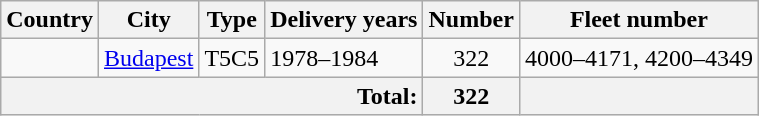<table class="wikitable">
<tr>
<th>Country</th>
<th>City</th>
<th>Type</th>
<th>Delivery years</th>
<th>Number</th>
<th>Fleet number</th>
</tr>
<tr>
<td></td>
<td><a href='#'>Budapest</a></td>
<td>T5C5</td>
<td>1978–1984</td>
<td align=center>322</td>
<td>4000–4171, 4200–4349</td>
</tr>
<tr>
<th colspan=4 style="text-align:right">Total:</th>
<th>322</th>
<th></th>
</tr>
</table>
